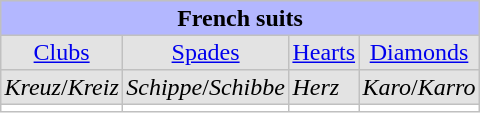<table cellpadding="2" align = "float:left"; style="background: #c0c0c0; margin-left: 1em; border-spacing: 1px;">
<tr>
<td style="background-color:#B3B7FF" align="center"  colspan="4"><strong>French suits</strong></td>
</tr>
<tr align="center">
<td style="background: #e3e3e3;"><a href='#'>Clubs</a></td>
<td style="background: #e3e3e3;"><a href='#'>Spades</a></td>
<td style="background: #e3e3e3;"><a href='#'>Hearts</a></td>
<td style="background: #e3e3e3;"><a href='#'>Diamonds</a></td>
</tr>
<tr>
<td style="background: #e3e3e3;"><em>Kreuz</em>/<em>Kreiz</em></td>
<td style="background: #e3e3e3;"><em>Schippe</em>/<em>Schibbe</em></td>
<td style="background: #e3e3e3;"><em>Herz</em></td>
<td style="background: #e3e3e3;"><em>Karo</em>/<em>Karro</em></td>
</tr>
<tr align="center">
<td style="background: #ffffff;"></td>
<td style="background: #ffffff;"></td>
<td style="background: #ffffff;"></td>
<td style="background: #ffffff;"></td>
</tr>
</table>
